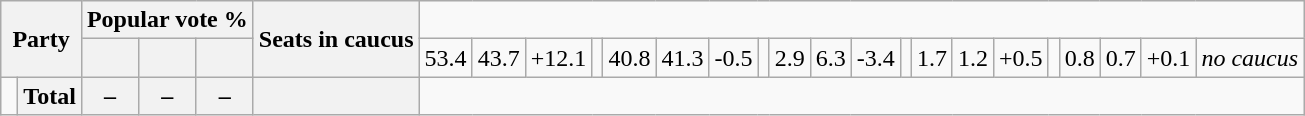<table class=wikitable style="text-align:right;">
<tr>
<th colspan=2 rowspan="2">Party</th>
<th colspan=3>Popular vote %</th>
<th rowspan=2>Seats in caucus</th>
</tr>
<tr>
<th></th>
<th></th>
<th><br></th>
<td>53.4</td>
<td>43.7</td>
<td>+12.1</td>
<td><br></td>
<td>40.8</td>
<td>41.3</td>
<td>-0.5</td>
<td><br></td>
<td>2.9</td>
<td>6.3</td>
<td>-3.4</td>
<td><br></td>
<td>1.7</td>
<td>1.2</td>
<td>+0.5</td>
<td><br></td>
<td>0.8</td>
<td>0.7</td>
<td>+0.1</td>
<td style="text-align:center;"><em>no caucus</em></td>
</tr>
<tr>
<td> </td>
<th style="text-align:left;"><strong>Total</strong></th>
<th>–</th>
<th>–</th>
<th>–</th>
<th></th>
</tr>
</table>
